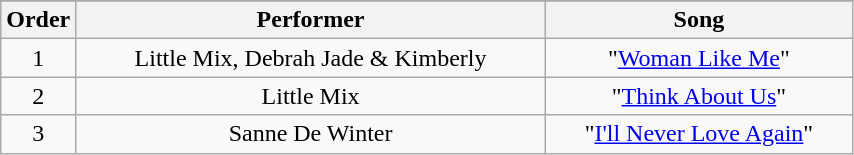<table class="wikitable" style="text-align:center; width:45%;">
<tr>
</tr>
<tr>
<th style="width:01%;">Order</th>
<th style="width:60%;">Performer</th>
<th style="width:39%;">Song</th>
</tr>
<tr>
<td>1</td>
<td>Little Mix, Debrah Jade & Kimberly</td>
<td>"<a href='#'>Woman Like Me</a>"</td>
</tr>
<tr>
<td>2</td>
<td>Little Mix</td>
<td>"<a href='#'>Think About Us</a>"</td>
</tr>
<tr>
<td>3</td>
<td>Sanne De Winter</td>
<td>"<a href='#'>I'll Never Love Again</a>"</td>
</tr>
</table>
